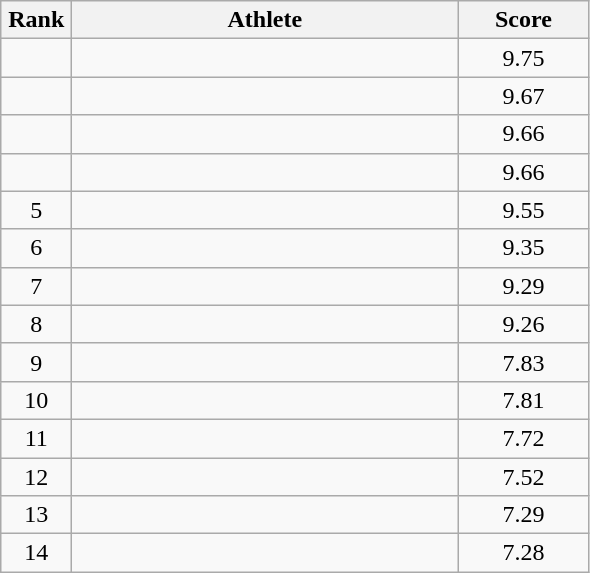<table class=wikitable style="text-align:center">
<tr>
<th width=40>Rank</th>
<th width=250>Athlete</th>
<th width=80>Score</th>
</tr>
<tr>
<td></td>
<td align=left></td>
<td>9.75</td>
</tr>
<tr>
<td></td>
<td align=left></td>
<td>9.67</td>
</tr>
<tr>
<td></td>
<td align=left></td>
<td>9.66</td>
</tr>
<tr>
<td></td>
<td align=left></td>
<td>9.66</td>
</tr>
<tr>
<td>5</td>
<td align=left></td>
<td>9.55</td>
</tr>
<tr>
<td>6</td>
<td align=left></td>
<td>9.35</td>
</tr>
<tr>
<td>7</td>
<td align=left></td>
<td>9.29</td>
</tr>
<tr>
<td>8</td>
<td align=left></td>
<td>9.26</td>
</tr>
<tr>
<td>9</td>
<td align=left></td>
<td>7.83</td>
</tr>
<tr>
<td>10</td>
<td align=left></td>
<td>7.81</td>
</tr>
<tr>
<td>11</td>
<td align=left></td>
<td>7.72</td>
</tr>
<tr>
<td>12</td>
<td align=left></td>
<td>7.52</td>
</tr>
<tr>
<td>13</td>
<td align=left></td>
<td>7.29</td>
</tr>
<tr>
<td>14</td>
<td align=left></td>
<td>7.28</td>
</tr>
</table>
